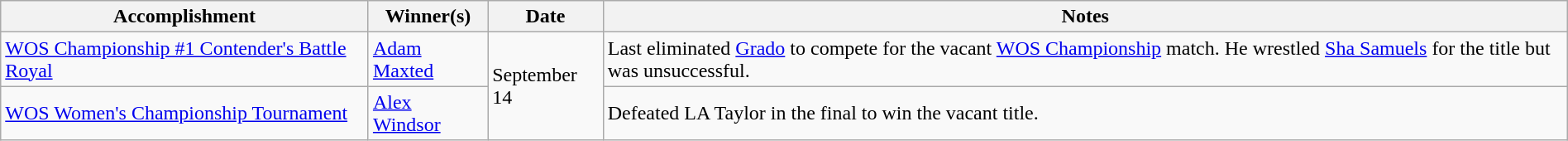<table class="wikitable" style="width:100%;">
<tr>
<th>Accomplishment</th>
<th>Winner(s)</th>
<th>Date</th>
<th>Notes</th>
</tr>
<tr>
<td><a href='#'>WOS Championship #1 Contender's Battle Royal</a></td>
<td><a href='#'>Adam Maxted</a></td>
<td rowspan=2>September 14</td>
<td>Last eliminated <a href='#'>Grado</a> to compete for the vacant <a href='#'>WOS Championship</a> match. He wrestled <a href='#'>Sha Samuels</a> for the title but was unsuccessful.</td>
</tr>
<tr>
<td><a href='#'>WOS Women's Championship Tournament</a></td>
<td><a href='#'>Alex Windsor</a></td>
<td>Defeated LA Taylor in the final to win the vacant title.</td>
</tr>
</table>
